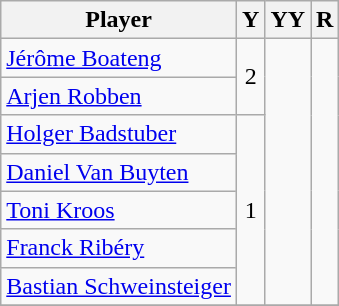<table class="wikitable">
<tr>
<th>Player</th>
<th>Y</th>
<th>YY</th>
<th>R</th>
</tr>
<tr>
<td> <a href='#'>Jérôme Boateng</a></td>
<td rowspan="2" align=center>2</td>
<td rowspan="7" align=center></td>
<td rowspan="7" align=center></td>
</tr>
<tr>
<td> <a href='#'>Arjen Robben</a></td>
</tr>
<tr>
<td> <a href='#'>Holger Badstuber</a></td>
<td rowspan="5" align=center>1</td>
</tr>
<tr>
<td> <a href='#'>Daniel Van Buyten</a></td>
</tr>
<tr>
<td> <a href='#'>Toni Kroos</a></td>
</tr>
<tr>
<td> <a href='#'>Franck Ribéry</a></td>
</tr>
<tr>
<td> <a href='#'>Bastian Schweinsteiger</a></td>
</tr>
<tr>
</tr>
</table>
